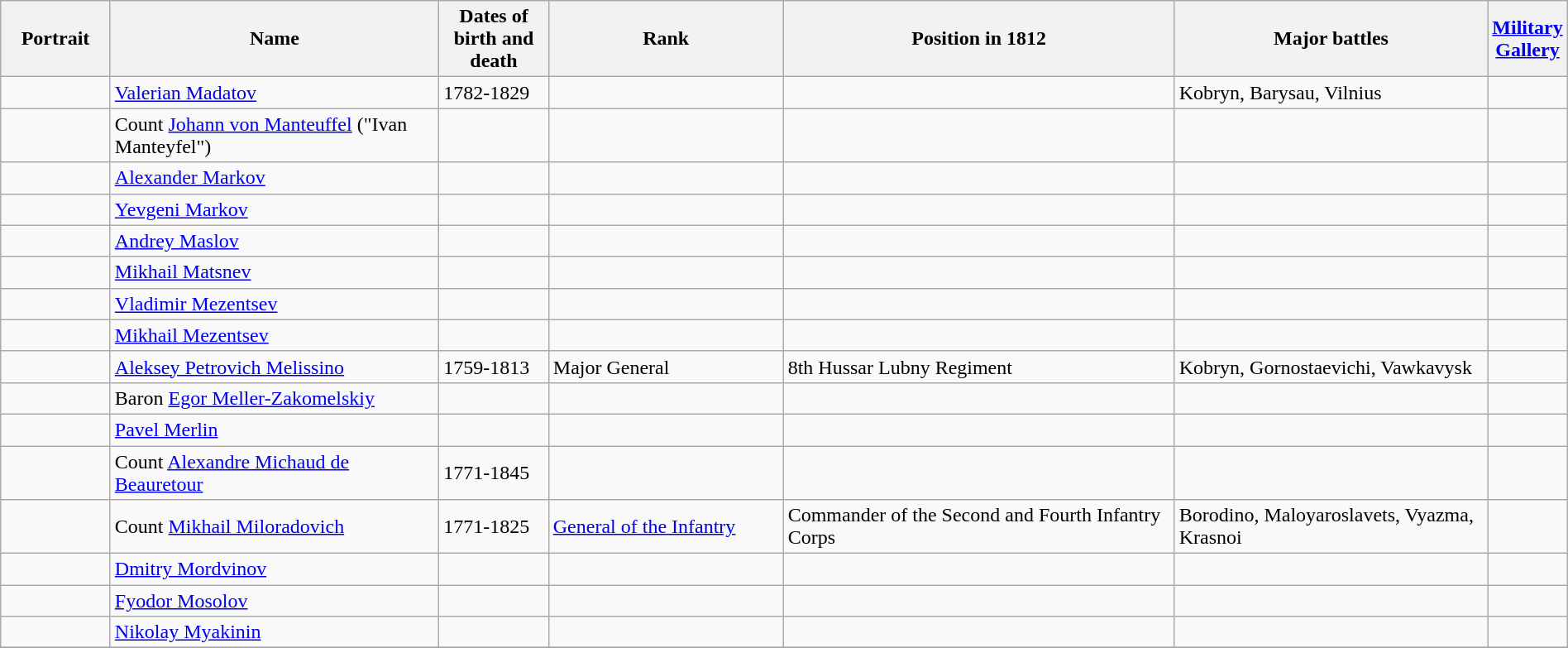<table width=100% class="wikitable">
<tr>
<th width=7%>Portrait</th>
<th width=21%>Name</th>
<th width=7%>Dates of birth and death</th>
<th width=15%>Rank</th>
<th width=25%>Position in 1812</th>
<th width=20%>Major battles</th>
<th width=5%><a href='#'>Military Gallery</a></th>
</tr>
<tr>
<td></td>
<td><a href='#'>Valerian Madatov</a></td>
<td>1782-1829</td>
<td></td>
<td></td>
<td>Kobryn, Barysau, Vilnius</td>
<td></td>
</tr>
<tr>
<td></td>
<td>Count <a href='#'>Johann von Manteuffel</a> ("Ivan Manteyfel")</td>
<td></td>
<td></td>
<td></td>
<td></td>
<td></td>
</tr>
<tr>
<td></td>
<td><a href='#'>Alexander Markov</a></td>
<td></td>
<td></td>
<td></td>
<td></td>
<td></td>
</tr>
<tr>
<td></td>
<td><a href='#'>Yevgeni Markov</a></td>
<td></td>
<td></td>
<td></td>
<td></td>
<td></td>
</tr>
<tr>
<td></td>
<td><a href='#'>Andrey Maslov</a></td>
<td></td>
<td></td>
<td></td>
<td></td>
<td></td>
</tr>
<tr>
<td></td>
<td><a href='#'>Mikhail Matsnev</a></td>
<td></td>
<td></td>
<td></td>
<td></td>
<td></td>
</tr>
<tr>
<td></td>
<td><a href='#'>Vladimir Mezentsev</a></td>
<td></td>
<td></td>
<td></td>
<td></td>
<td></td>
</tr>
<tr>
<td></td>
<td><a href='#'>Mikhail Mezentsev</a></td>
<td></td>
<td></td>
<td></td>
<td></td>
<td></td>
</tr>
<tr>
<td></td>
<td><a href='#'>Aleksey Petrovich Melissino</a></td>
<td>1759-1813</td>
<td>Major General</td>
<td>8th Hussar Lubny Regiment</td>
<td>Kobryn, Gornostaevichi, Vawkavysk</td>
<td></td>
</tr>
<tr>
<td></td>
<td>Baron <a href='#'>Egor Meller-Zakomelskiy</a></td>
<td></td>
<td></td>
<td></td>
<td></td>
<td></td>
</tr>
<tr>
<td></td>
<td><a href='#'>Pavel Merlin</a></td>
<td></td>
<td></td>
<td></td>
<td></td>
<td></td>
</tr>
<tr>
<td></td>
<td>Count <a href='#'>Alexandre Michaud de Beauretour</a></td>
<td>1771-1845</td>
<td></td>
<td></td>
<td></td>
<td></td>
</tr>
<tr>
<td></td>
<td>Count <a href='#'>Mikhail Miloradovich</a></td>
<td>1771-1825</td>
<td><a href='#'>General of the Infantry</a></td>
<td>Commander of the Second and Fourth Infantry Corps</td>
<td>Borodino, Maloyaroslavets, Vyazma, Krasnoi</td>
<td></td>
</tr>
<tr>
<td></td>
<td><a href='#'>Dmitry Mordvinov</a></td>
<td></td>
<td></td>
<td></td>
<td></td>
<td></td>
</tr>
<tr>
<td></td>
<td><a href='#'>Fyodor Mosolov</a></td>
<td></td>
<td></td>
<td></td>
<td></td>
<td></td>
</tr>
<tr>
<td></td>
<td><a href='#'>Nikolay Myakinin</a></td>
<td></td>
<td></td>
<td></td>
<td></td>
<td></td>
</tr>
<tr>
</tr>
</table>
